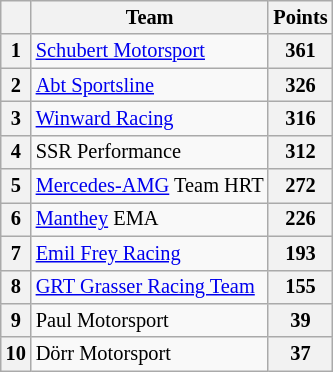<table class="wikitable" style="font-size: 85%;">
<tr>
<th></th>
<th>Team</th>
<th>Points</th>
</tr>
<tr>
<th>1</th>
<td> <a href='#'>Schubert Motorsport</a></td>
<th>361</th>
</tr>
<tr>
<th>2</th>
<td> <a href='#'>Abt Sportsline</a></td>
<th>326</th>
</tr>
<tr>
<th>3</th>
<td> <a href='#'>Winward Racing</a></td>
<th>316</th>
</tr>
<tr>
<th>4</th>
<td> SSR Performance</td>
<th>312</th>
</tr>
<tr>
<th>5</th>
<td> <a href='#'>Mercedes-AMG</a> Team HRT</td>
<th>272</th>
</tr>
<tr>
<th>6</th>
<td> <a href='#'>Manthey</a> EMA</td>
<th>226</th>
</tr>
<tr>
<th>7</th>
<td> <a href='#'>Emil Frey Racing</a></td>
<th>193</th>
</tr>
<tr>
<th>8</th>
<td> <a href='#'>GRT Grasser Racing Team</a></td>
<th>155</th>
</tr>
<tr>
<th>9</th>
<td> Paul Motorsport</td>
<th>39</th>
</tr>
<tr>
<th>10</th>
<td> Dörr Motorsport</td>
<th>37</th>
</tr>
</table>
